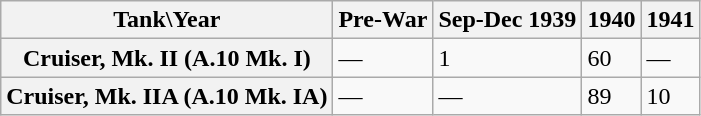<table class="wikitable">
<tr>
<th>Tank\Year</th>
<th>Pre-War</th>
<th>Sep-Dec 1939</th>
<th>1940</th>
<th>1941</th>
</tr>
<tr>
<th>Cruiser, Mk. II (A.10 Mk. I)</th>
<td>—</td>
<td>1</td>
<td>60</td>
<td>—</td>
</tr>
<tr>
<th>Cruiser, Mk. IIA (A.10 Mk. IA)</th>
<td>—</td>
<td>—</td>
<td>89</td>
<td>10</td>
</tr>
</table>
